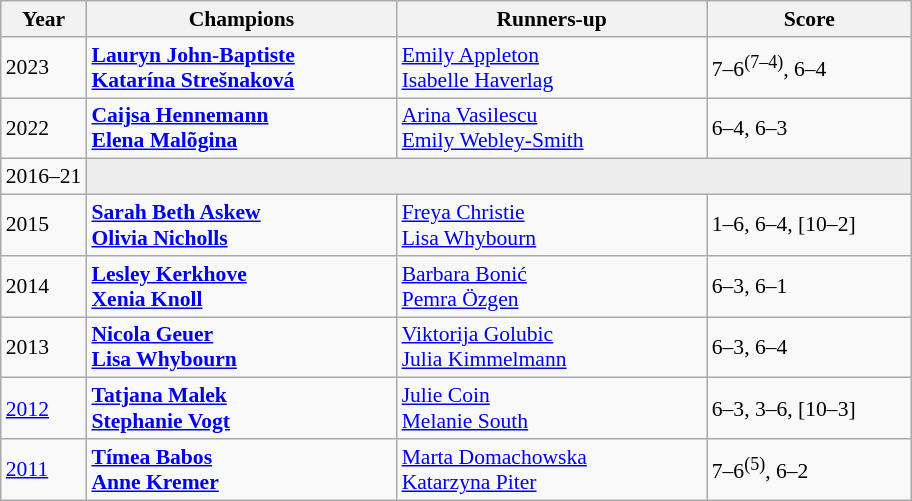<table class="wikitable" style="font-size:90%">
<tr>
<th>Year</th>
<th width="200">Champions</th>
<th width="200">Runners-up</th>
<th width="130">Score</th>
</tr>
<tr>
<td>2023</td>
<td><strong> <a href='#'>Lauryn John-Baptiste</a> <br>  <a href='#'>Katarína Strešnaková</a></strong></td>
<td> <a href='#'>Emily Appleton</a> <br>  <a href='#'>Isabelle Haverlag</a></td>
<td>7–6<sup>(7–4)</sup>, 6–4</td>
</tr>
<tr>
<td>2022</td>
<td><strong> <a href='#'>Caijsa Hennemann</a> <br>  <a href='#'>Elena Malõgina</a></strong></td>
<td> <a href='#'>Arina Vasilescu</a> <br>  <a href='#'>Emily Webley-Smith</a></td>
<td>6–4, 6–3</td>
</tr>
<tr>
<td>2016–21</td>
<td colspan=3 bgcolor="#ededed"></td>
</tr>
<tr>
<td>2015</td>
<td><strong> <a href='#'>Sarah Beth Askew</a> <br>  <a href='#'>Olivia Nicholls</a></strong></td>
<td> <a href='#'>Freya Christie</a> <br>  <a href='#'>Lisa Whybourn</a></td>
<td>1–6, 6–4, [10–2]</td>
</tr>
<tr>
<td>2014</td>
<td><strong> <a href='#'>Lesley Kerkhove</a> <br>  <a href='#'>Xenia Knoll</a></strong></td>
<td> <a href='#'>Barbara Bonić</a> <br>  <a href='#'>Pemra Özgen</a></td>
<td>6–3, 6–1</td>
</tr>
<tr>
<td>2013</td>
<td><strong> <a href='#'>Nicola Geuer</a> <br>  <a href='#'>Lisa Whybourn</a></strong></td>
<td> <a href='#'>Viktorija Golubic</a> <br>  <a href='#'>Julia Kimmelmann</a></td>
<td>6–3, 6–4</td>
</tr>
<tr>
<td><a href='#'>2012</a></td>
<td><strong> <a href='#'>Tatjana Malek</a> <br>  <a href='#'>Stephanie Vogt</a></strong></td>
<td> <a href='#'>Julie Coin</a> <br>  <a href='#'>Melanie South</a></td>
<td>6–3, 3–6, [10–3]</td>
</tr>
<tr>
<td><a href='#'>2011</a></td>
<td><strong> <a href='#'>Tímea Babos</a> <br>  <a href='#'>Anne Kremer</a></strong></td>
<td> <a href='#'>Marta Domachowska</a> <br>  <a href='#'>Katarzyna Piter</a></td>
<td>7–6<sup>(5)</sup>, 6–2</td>
</tr>
</table>
